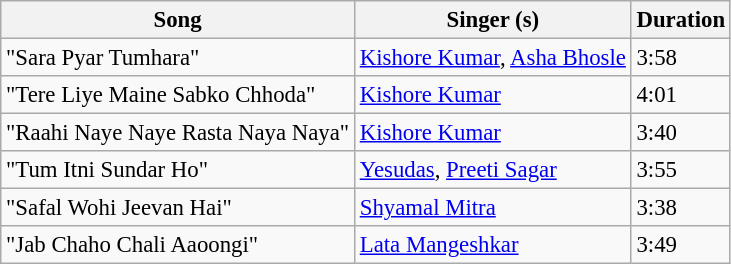<table class="wikitable" style="font-size:95%;">
<tr>
<th>Song</th>
<th>Singer (s)</th>
<th>Duration</th>
</tr>
<tr>
<td>"Sara Pyar Tumhara"</td>
<td><a href='#'>Kishore Kumar</a>, <a href='#'>Asha Bhosle</a></td>
<td>3:58</td>
</tr>
<tr>
<td>"Tere Liye Maine Sabko Chhoda"</td>
<td><a href='#'>Kishore Kumar</a></td>
<td>4:01</td>
</tr>
<tr>
<td>"Raahi Naye Naye Rasta Naya Naya"</td>
<td><a href='#'>Kishore Kumar</a></td>
<td>3:40</td>
</tr>
<tr>
<td>"Tum Itni Sundar Ho"</td>
<td><a href='#'>Yesudas</a>, <a href='#'>Preeti Sagar</a></td>
<td>3:55</td>
</tr>
<tr>
<td>"Safal Wohi Jeevan Hai"</td>
<td><a href='#'>Shyamal Mitra</a></td>
<td>3:38</td>
</tr>
<tr>
<td>"Jab Chaho Chali Aaoongi"</td>
<td><a href='#'>Lata Mangeshkar</a></td>
<td>3:49</td>
</tr>
</table>
